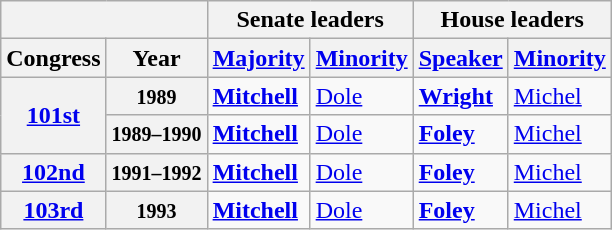<table class="wikitable" style="margin-left:1em">
<tr>
<th colspan=2></th>
<th colspan=2>Senate leaders</th>
<th colspan=2>House leaders</th>
</tr>
<tr>
<th>Congress</th>
<th>Year</th>
<th><a href='#'>Majority</a></th>
<th><a href='#'>Minority</a></th>
<th><a href='#'>Speaker</a></th>
<th><a href='#'>Minority</a></th>
</tr>
<tr>
<th rowspan=2 ><a href='#'>101st</a></th>
<th><small>1989</small></th>
<td><strong><a href='#'>Mitchell</a></strong></td>
<td><a href='#'>Dole</a></td>
<td><strong><a href='#'>Wright</a></strong></td>
<td><a href='#'>Michel</a></td>
</tr>
<tr>
<th><small>1989–1990</small></th>
<td><strong><a href='#'>Mitchell</a></strong></td>
<td><a href='#'>Dole</a></td>
<td><strong><a href='#'>Foley</a></strong></td>
<td><a href='#'>Michel</a></td>
</tr>
<tr>
<th><a href='#'>102nd</a></th>
<th><small>1991–1992</small></th>
<td><strong><a href='#'>Mitchell</a></strong></td>
<td><a href='#'>Dole</a></td>
<td><strong><a href='#'>Foley</a></strong></td>
<td><a href='#'>Michel</a></td>
</tr>
<tr>
<th><a href='#'>103rd</a></th>
<th><small>1993</small></th>
<td><strong><a href='#'>Mitchell</a></strong></td>
<td><a href='#'>Dole</a></td>
<td><strong><a href='#'>Foley</a></strong></td>
<td><a href='#'>Michel</a></td>
</tr>
</table>
